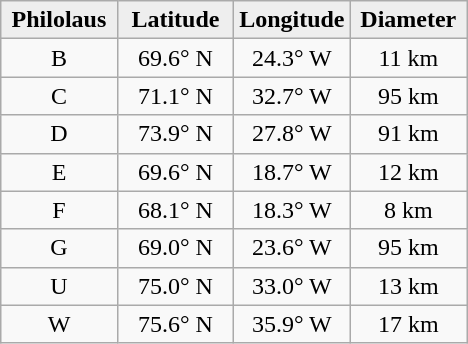<table class="wikitable">
<tr>
<th width="25%" style="background:#eeeeee;">Philolaus</th>
<th width="25%" style="background:#eeeeee;">Latitude</th>
<th width="25%" style="background:#eeeeee;">Longitude</th>
<th width="25%" style="background:#eeeeee;">Diameter</th>
</tr>
<tr>
<td align="center">B</td>
<td align="center">69.6° N</td>
<td align="center">24.3° W</td>
<td align="center">11 km</td>
</tr>
<tr>
<td align="center">C</td>
<td align="center">71.1° N</td>
<td align="center">32.7° W</td>
<td align="center">95 km</td>
</tr>
<tr>
<td align="center">D</td>
<td align="center">73.9° N</td>
<td align="center">27.8° W</td>
<td align="center">91 km</td>
</tr>
<tr>
<td align="center">E</td>
<td align="center">69.6° N</td>
<td align="center">18.7° W</td>
<td align="center">12 km</td>
</tr>
<tr>
<td align="center">F</td>
<td align="center">68.1° N</td>
<td align="center">18.3° W</td>
<td align="center">8 km</td>
</tr>
<tr>
<td align="center">G</td>
<td align="center">69.0° N</td>
<td align="center">23.6° W</td>
<td align="center">95 km</td>
</tr>
<tr>
<td align="center">U</td>
<td align="center">75.0° N</td>
<td align="center">33.0° W</td>
<td align="center">13 km</td>
</tr>
<tr>
<td align="center">W</td>
<td align="center">75.6° N</td>
<td align="center">35.9° W</td>
<td align="center">17 km</td>
</tr>
</table>
